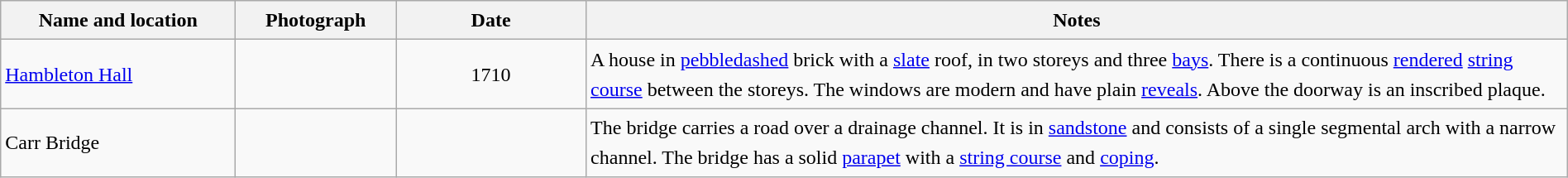<table class="wikitable sortable plainrowheaders" style="width:100%;border:0px;text-align:left;line-height:150%;">
<tr>
<th scope="col"  style="width:150px">Name and location</th>
<th scope="col"  style="width:100px" class="unsortable">Photograph</th>
<th scope="col"  style="width:120px">Date</th>
<th scope="col"  style="width:650px" class="unsortable">Notes</th>
</tr>
<tr>
<td><a href='#'>Hambleton Hall</a><br><small></small></td>
<td></td>
<td align="center">1710</td>
<td>A house in <a href='#'>pebbledashed</a> brick with a <a href='#'>slate</a> roof, in two storeys and three <a href='#'>bays</a>.  There is a continuous <a href='#'>rendered</a> <a href='#'>string course</a> between the storeys.  The windows are modern and have plain <a href='#'>reveals</a>.  Above the doorway is an inscribed plaque.</td>
</tr>
<tr>
<td>Carr Bridge<br><small></small></td>
<td></td>
<td align="center"></td>
<td>The bridge carries a road over a drainage channel.  It is in <a href='#'>sandstone</a> and consists of a single segmental arch with a narrow channel.  The bridge has a solid <a href='#'>parapet</a> with a <a href='#'>string course</a> and <a href='#'>coping</a>.</td>
</tr>
<tr>
</tr>
</table>
